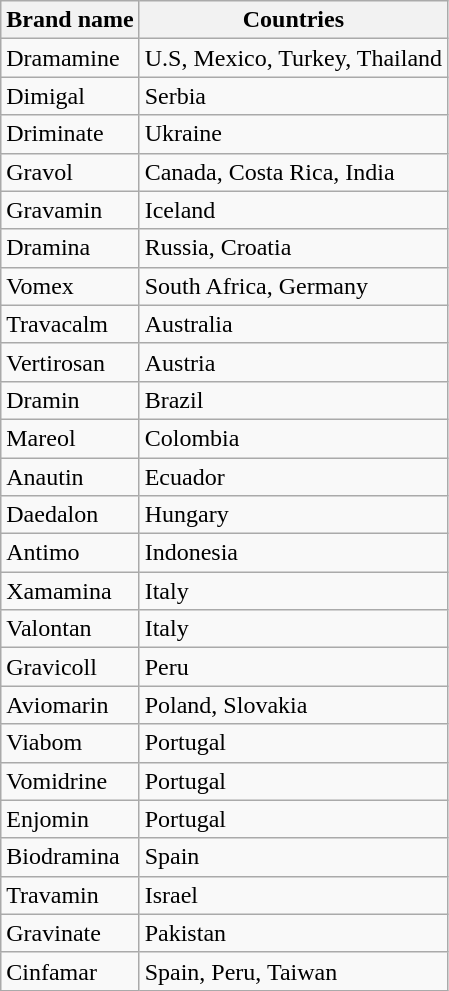<table class="wikitable">
<tr>
<th>Brand name</th>
<th>Countries</th>
</tr>
<tr>
<td>Dramamine</td>
<td>U.S, Mexico, Turkey, Thailand</td>
</tr>
<tr>
<td>Dimigal</td>
<td>Serbia</td>
</tr>
<tr>
<td>Driminate</td>
<td>Ukraine</td>
</tr>
<tr>
<td>Gravol</td>
<td>Canada, Costa Rica, India</td>
</tr>
<tr>
<td>Gravamin</td>
<td>Iceland</td>
</tr>
<tr>
<td>Dramina</td>
<td>Russia, Croatia</td>
</tr>
<tr>
<td>Vomex</td>
<td>South Africa, Germany</td>
</tr>
<tr>
<td>Travacalm</td>
<td>Australia</td>
</tr>
<tr>
<td>Vertirosan</td>
<td>Austria</td>
</tr>
<tr>
<td>Dramin</td>
<td>Brazil</td>
</tr>
<tr>
<td>Mareol</td>
<td>Colombia</td>
</tr>
<tr>
<td>Anautin</td>
<td>Ecuador</td>
</tr>
<tr>
<td>Daedalon</td>
<td>Hungary</td>
</tr>
<tr>
<td>Antimo</td>
<td>Indonesia</td>
</tr>
<tr>
<td>Xamamina</td>
<td>Italy</td>
</tr>
<tr>
<td>Valontan</td>
<td>Italy</td>
</tr>
<tr>
<td>Gravicoll</td>
<td>Peru</td>
</tr>
<tr>
<td>Aviomarin</td>
<td>Poland, Slovakia</td>
</tr>
<tr>
<td>Viabom</td>
<td>Portugal</td>
</tr>
<tr>
<td>Vomidrine</td>
<td>Portugal</td>
</tr>
<tr>
<td>Enjomin</td>
<td>Portugal</td>
</tr>
<tr>
<td>Biodramina</td>
<td>Spain</td>
</tr>
<tr>
<td>Travamin</td>
<td>Israel</td>
</tr>
<tr>
<td>Gravinate</td>
<td>Pakistan</td>
</tr>
<tr>
<td>Cinfamar</td>
<td>Spain, Peru, Taiwan</td>
</tr>
</table>
